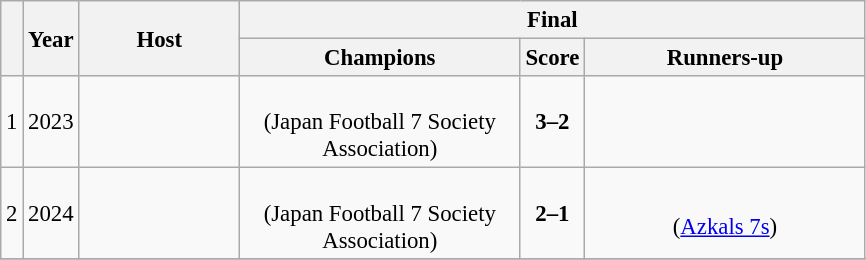<table class="wikitable sortable" style="font-size:95%; text-align:center; width:;">
<tr>
<th rowspan=2 style= "width:;"></th>
<th rowspan=2 style= "width:;">Year</th>
<th rowspan=2 style= "width:100px;">Host</th>
<th colspan=3>Final</th>
</tr>
<tr>
<th width= 180px> Champions</th>
<th width=>Score</th>
<th width= 180px> Runners-up</th>
</tr>
<tr>
<td>1</td>
<td>2023</td>
<td align=left></td>
<td><strong></strong><br>(Japan Football 7 Society Association)</td>
<td><strong>3–2</strong></td>
<td></td>
</tr>
<tr>
<td>2</td>
<td>2024</td>
<td align=left></td>
<td><strong></strong><br>(Japan Football 7 Society Association)</td>
<td><strong>2–1</strong></td>
<td><br>(<a href='#'>Azkals 7s</a>)</td>
</tr>
<tr>
</tr>
</table>
